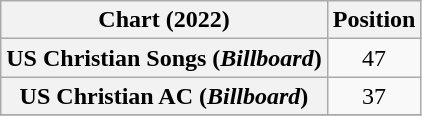<table class="wikitable plainrowheaders" style="text-align:center">
<tr>
<th scope="col">Chart (2022)</th>
<th scope="col">Position</th>
</tr>
<tr>
<th scope="row">US Christian Songs (<em>Billboard</em>)</th>
<td>47</td>
</tr>
<tr>
<th scope="row">US Christian AC (<em>Billboard</em>)</th>
<td>37</td>
</tr>
<tr>
</tr>
</table>
